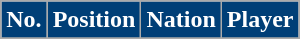<table class="wikitable sortable">
<tr>
<th style="background:#003f77; color:#fff;" scope="col">No.</th>
<th style="background:#003f77; color:#fff;" scope="col">Position</th>
<th style="background:#003f77; color:#fff;" scope="col">Nation</th>
<th style="background:#003f77; color:#fff;" scope="col">Player</th>
</tr>
<tr>
</tr>
</table>
